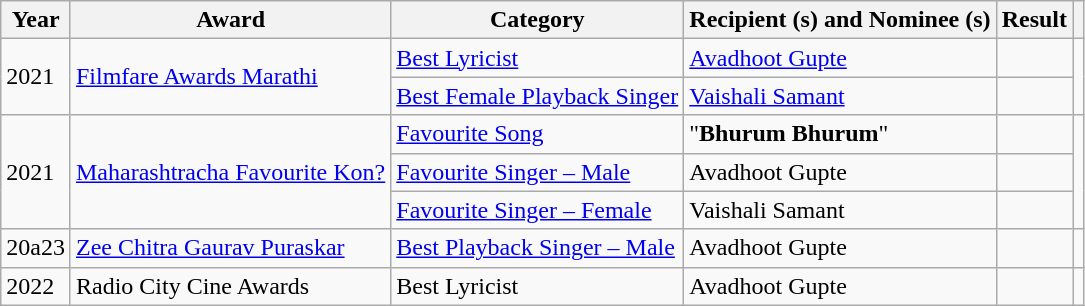<table class="wikitable sortable">
<tr>
<th>Year</th>
<th>Award</th>
<th>Category</th>
<th>Recipient (s) and Nominee (s)</th>
<th>Result</th>
<th></th>
</tr>
<tr>
<td rowspan="2">2021</td>
<td rowspan="2"><a href='#'>Filmfare Awards Marathi</a></td>
<td><a href='#'>Best Lyricist</a></td>
<td><a href='#'>Avadhoot Gupte</a></td>
<td></td>
<td rowspan="2"></td>
</tr>
<tr>
<td><a href='#'>Best Female Playback Singer</a></td>
<td><a href='#'>Vaishali Samant</a></td>
<td></td>
</tr>
<tr>
<td rowspan="3">2021</td>
<td rowspan="3"><a href='#'>Maharashtracha Favourite Kon?</a></td>
<td><a href='#'>Favourite Song</a></td>
<td>"<strong>Bhurum Bhurum</strong>"</td>
<td></td>
<td rowspan="3"></td>
</tr>
<tr>
<td><a href='#'>Favourite Singer – Male</a></td>
<td>Avadhoot Gupte</td>
<td></td>
</tr>
<tr>
<td><a href='#'>Favourite Singer – Female</a></td>
<td>Vaishali Samant</td>
<td></td>
</tr>
<tr>
<td>20a23</td>
<td><a href='#'>Zee Chitra Gaurav Puraskar</a></td>
<td><a href='#'>Best Playback Singer – Male</a></td>
<td>Avadhoot Gupte</td>
<td></td>
<td></td>
</tr>
<tr>
<td>2022</td>
<td>Radio City Cine Awards</td>
<td>Best Lyricist</td>
<td>Avadhoot Gupte</td>
<td></td>
<td></td>
</tr>
</table>
